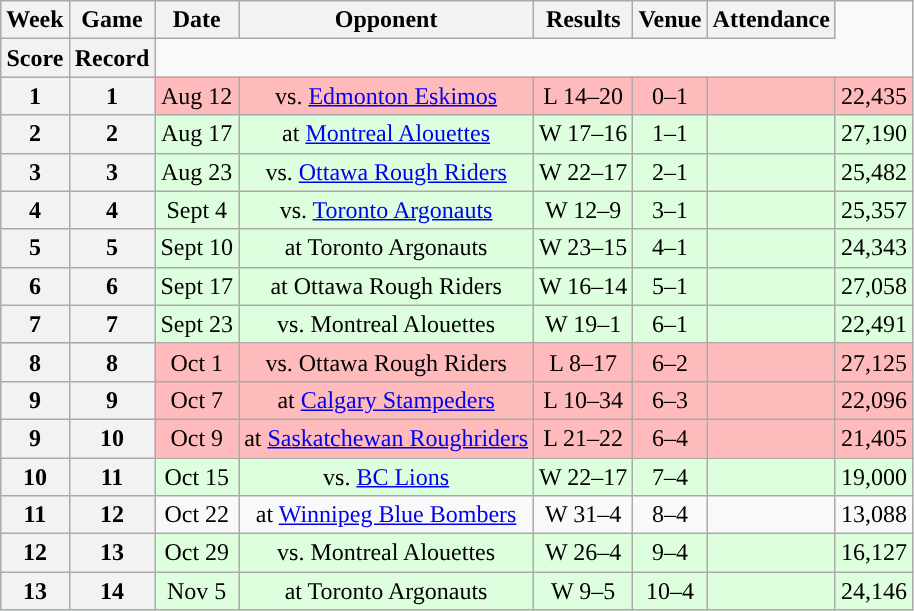<table class="wikitable" style="text-align:center">
<tr>
<th>Week</th>
<th>Game</th>
<th>Date</th>
<th>Opponent</th>
<th>Results</th>
<th>Venue</th>
<th>Attendance</th>
</tr>
<tr>
<th>Score</th>
<th>Record</th>
</tr>
<tr style="background:#ffbbbb">
<th>1</th>
<th>1</th>
<td>Aug 12</td>
<td>vs. <a href='#'>Edmonton Eskimos</a></td>
<td>L 14–20</td>
<td>0–1</td>
<td></td>
<td>22,435</td>
</tr>
<tr style="background:#ddffdd">
<th>2</th>
<th>2</th>
<td>Aug 17</td>
<td>at <a href='#'>Montreal Alouettes</a></td>
<td>W 17–16</td>
<td>1–1</td>
<td></td>
<td>27,190</td>
</tr>
<tr style="background:#ddffdd">
<th>3</th>
<th>3</th>
<td>Aug 23</td>
<td>vs. <a href='#'>Ottawa Rough Riders</a></td>
<td>W 22–17</td>
<td>2–1</td>
<td></td>
<td>25,482</td>
</tr>
<tr style="background:#ddffdd">
<th>4</th>
<th>4</th>
<td>Sept 4</td>
<td>vs. <a href='#'>Toronto Argonauts</a></td>
<td>W 12–9</td>
<td>3–1</td>
<td></td>
<td>25,357</td>
</tr>
<tr style="background:#ddffdd">
<th>5</th>
<th>5</th>
<td>Sept 10</td>
<td>at Toronto Argonauts</td>
<td>W 23–15</td>
<td>4–1</td>
<td></td>
<td>24,343</td>
</tr>
<tr style="background:#ddffdd">
<th>6</th>
<th>6</th>
<td>Sept 17</td>
<td>at Ottawa Rough Riders</td>
<td>W 16–14</td>
<td>5–1</td>
<td></td>
<td>27,058</td>
</tr>
<tr style="background:#ddffdd">
<th>7</th>
<th>7</th>
<td>Sept 23</td>
<td>vs. Montreal Alouettes</td>
<td>W 19–1</td>
<td>6–1</td>
<td></td>
<td>22,491</td>
</tr>
<tr style="background:#ffbbbb">
<th>8</th>
<th>8</th>
<td>Oct 1</td>
<td>vs. Ottawa Rough Riders</td>
<td>L 8–17</td>
<td>6–2</td>
<td></td>
<td>27,125</td>
</tr>
<tr style="background:#ffbbbb">
<th>9</th>
<th>9</th>
<td>Oct 7</td>
<td>at <a href='#'>Calgary Stampeders</a></td>
<td>L 10–34</td>
<td>6–3</td>
<td></td>
<td>22,096</td>
</tr>
<tr style="background:#ffbbbb">
<th>9</th>
<th>10</th>
<td>Oct 9</td>
<td>at <a href='#'>Saskatchewan Roughriders</a></td>
<td>L 21–22</td>
<td>6–4</td>
<td></td>
<td>21,405</td>
</tr>
<tr style="background:#ddffdd">
<th>10</th>
<th>11</th>
<td>Oct 15</td>
<td>vs. <a href='#'>BC Lions</a></td>
<td>W 22–17</td>
<td>7–4</td>
<td></td>
<td>19,000</td>
</tr>
<tr style="background:#dffdd">
<th>11</th>
<th>12</th>
<td>Oct 22</td>
<td>at <a href='#'>Winnipeg Blue Bombers</a></td>
<td>W 31–4</td>
<td>8–4</td>
<td></td>
<td>13,088</td>
</tr>
<tr style="background:#ddffdd">
<th>12</th>
<th>13</th>
<td>Oct 29</td>
<td>vs. Montreal Alouettes</td>
<td>W 26–4</td>
<td>9–4</td>
<td></td>
<td>16,127</td>
</tr>
<tr style="background:#ddffdd">
<th>13</th>
<th>14</th>
<td>Nov 5</td>
<td>at Toronto Argonauts</td>
<td>W 9–5</td>
<td>10–4</td>
<td></td>
<td>24,146</td>
</tr>
</table>
